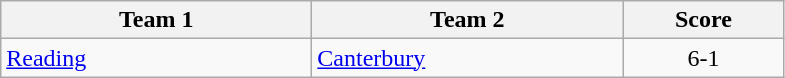<table class="wikitable" style="font-size: 100%">
<tr>
<th width=200>Team 1</th>
<th width=200>Team 2</th>
<th width=100>Score</th>
</tr>
<tr>
<td><a href='#'>Reading</a></td>
<td><a href='#'>Canterbury</a></td>
<td align=center>6-1</td>
</tr>
</table>
